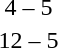<table style="text-align:center">
<tr>
<th width=200></th>
<th width=100></th>
<th width=200></th>
</tr>
<tr>
<td align=right></td>
<td>4 – 5</td>
<td align=left><strong></strong></td>
</tr>
<tr>
<td align=right><strong></strong></td>
<td>12 – 5</td>
<td align=left></td>
</tr>
</table>
